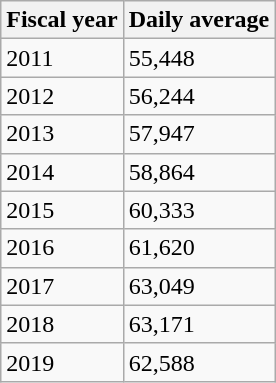<table class="wikitable">
<tr>
<th>Fiscal year</th>
<th>Daily average</th>
</tr>
<tr>
<td>2011</td>
<td>55,448</td>
</tr>
<tr>
<td>2012</td>
<td>56,244</td>
</tr>
<tr>
<td>2013</td>
<td>57,947</td>
</tr>
<tr>
<td>2014</td>
<td>58,864</td>
</tr>
<tr>
<td>2015</td>
<td>60,333</td>
</tr>
<tr>
<td>2016</td>
<td>61,620</td>
</tr>
<tr>
<td>2017</td>
<td>63,049</td>
</tr>
<tr>
<td>2018</td>
<td>63,171</td>
</tr>
<tr>
<td>2019</td>
<td>62,588</td>
</tr>
</table>
